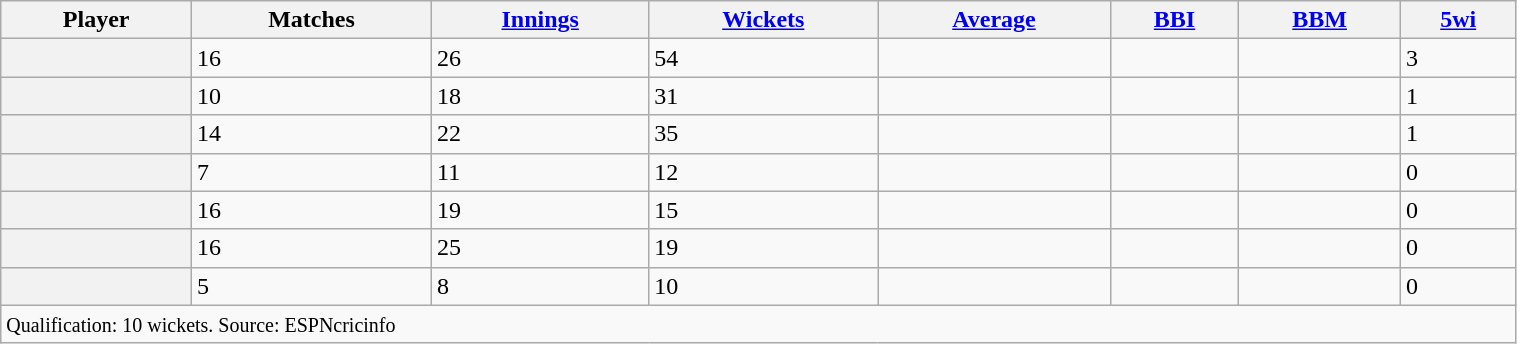<table class="wikitable sortable plainrowheaders" style="width:80%;">
<tr>
<th scope="col">Player</th>
<th scope="col">Matches</th>
<th scope="col"><a href='#'>Innings</a></th>
<th scope="col"><a href='#'>Wickets</a></th>
<th scope="col"><a href='#'>Average</a></th>
<th scope="col"><a href='#'>BBI</a></th>
<th scope="col"><a href='#'>BBM</a></th>
<th scope="col"><a href='#'>5wi</a></th>
</tr>
<tr>
<th scope="row"></th>
<td>16</td>
<td>26</td>
<td>54</td>
<td></td>
<td></td>
<td></td>
<td>3</td>
</tr>
<tr>
<th scope="row"></th>
<td>10</td>
<td>18</td>
<td>31</td>
<td></td>
<td></td>
<td></td>
<td>1</td>
</tr>
<tr>
<th scope="row"></th>
<td>14</td>
<td>22</td>
<td>35</td>
<td></td>
<td></td>
<td></td>
<td>1</td>
</tr>
<tr>
<th scope="row"></th>
<td>7</td>
<td>11</td>
<td>12</td>
<td></td>
<td></td>
<td></td>
<td>0</td>
</tr>
<tr>
<th scope="row"></th>
<td>16</td>
<td>19</td>
<td>15</td>
<td></td>
<td></td>
<td></td>
<td>0</td>
</tr>
<tr>
<th scope="row"></th>
<td>16</td>
<td>25</td>
<td>19</td>
<td></td>
<td></td>
<td></td>
<td>0</td>
</tr>
<tr>
<th scope="row"></th>
<td>5</td>
<td>8</td>
<td>10</td>
<td></td>
<td></td>
<td></td>
<td>0</td>
</tr>
<tr class="sortbottom">
<td colspan="8"><small>Qualification: 10 wickets. Source: ESPNcricinfo</small></td>
</tr>
</table>
